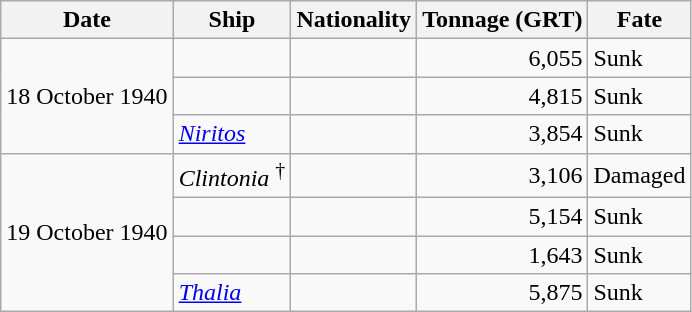<table class="wikitable">
<tr>
<th>Date</th>
<th>Ship</th>
<th>Nationality</th>
<th>Tonnage (GRT)</th>
<th>Fate</th>
</tr>
<tr>
<td rowspan="3">18 October 1940</td>
<td></td>
<td align="left"></td>
<td align="right">6,055</td>
<td>Sunk</td>
</tr>
<tr>
<td></td>
<td align="left"></td>
<td align="right">4,815</td>
<td>Sunk</td>
</tr>
<tr>
<td><em><a href='#'>Niritos</a></em></td>
<td align="left"></td>
<td align="right">3,854</td>
<td>Sunk</td>
</tr>
<tr>
<td rowspan="4">19 October 1940</td>
<td><em>Clintonia</em> <sup>†</sup></td>
<td align="left"></td>
<td align="right">3,106</td>
<td>Damaged</td>
</tr>
<tr>
<td></td>
<td align="left"></td>
<td align="right">5,154</td>
<td>Sunk</td>
</tr>
<tr>
<td></td>
<td align="left"></td>
<td align="right">1,643</td>
<td>Sunk</td>
</tr>
<tr>
<td><em><a href='#'>Thalia</a></em></td>
<td align="left"></td>
<td align="right">5,875</td>
<td>Sunk</td>
</tr>
</table>
